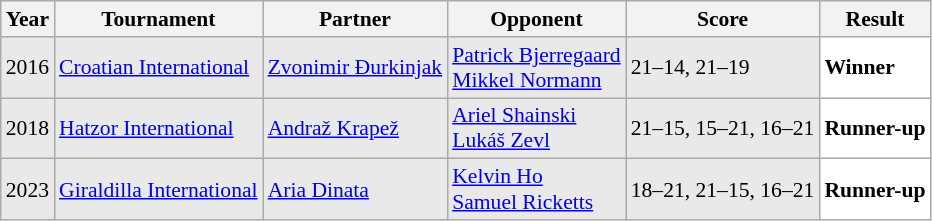<table class="sortable wikitable" style="font-size: 90%;">
<tr>
<th>Year</th>
<th>Tournament</th>
<th>Partner</th>
<th>Opponent</th>
<th>Score</th>
<th>Result</th>
</tr>
<tr style="background:#E9E9E9">
<td align="center">2016</td>
<td align="left"><a href='#'>Croatian International</a></td>
<td align="left"> <a href='#'>Zvonimir Đurkinjak</a></td>
<td align="left"> <a href='#'>Patrick Bjerregaard</a><br> <a href='#'>Mikkel Normann</a></td>
<td align="left">21–14, 21–19</td>
<td style="text-align:left; background:white"> <strong>Winner</strong></td>
</tr>
<tr style="background:#E9E9E9">
<td align="center">2018</td>
<td align="left"><a href='#'>Hatzor International</a></td>
<td align="left"> <a href='#'>Andraž Krapež</a></td>
<td align="left"> <a href='#'>Ariel Shainski</a><br> <a href='#'>Lukáš Zevl</a></td>
<td align="left">21–15, 15–21, 16–21</td>
<td style="text-align:left; background:white"> <strong>Runner-up</strong></td>
</tr>
<tr style="background:#E9E9E9">
<td align="center">2023</td>
<td align="left"><a href='#'>Giraldilla International</a></td>
<td align="left"> <a href='#'>Aria Dinata</a></td>
<td align="left"> <a href='#'>Kelvin Ho</a><br> <a href='#'>Samuel Ricketts</a></td>
<td align="left">18–21, 21–15, 16–21</td>
<td style="text-align:left; background:white"> <strong>Runner-up</strong></td>
</tr>
</table>
